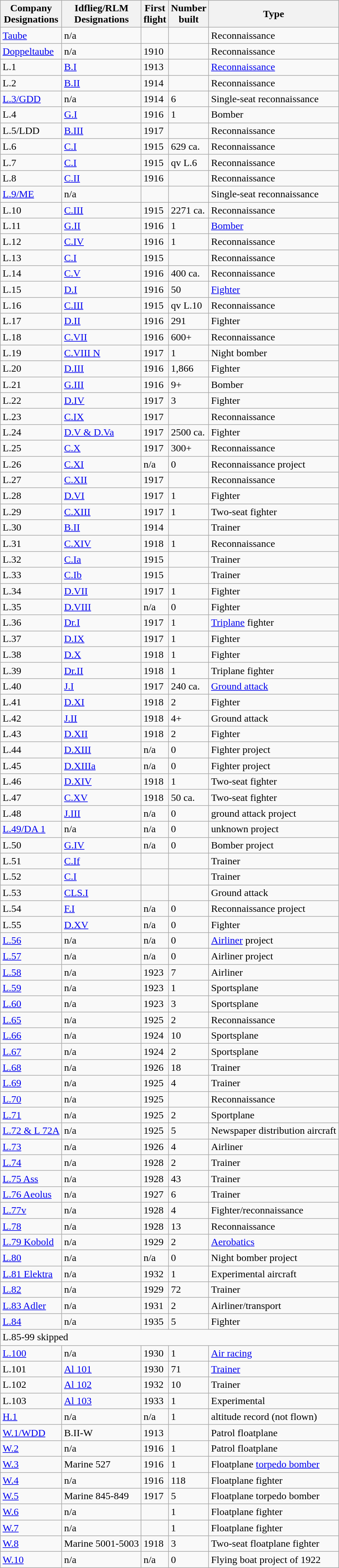<table class="wikitable sortable">
<tr>
<th>Company<br>Designations</th>
<th>Idflieg/RLM<br>Designations</th>
<th>First<br>flight</th>
<th>Number<br>built</th>
<th>Type</th>
</tr>
<tr>
<td><a href='#'>Taube</a></td>
<td>n/a</td>
<td></td>
<td></td>
<td>Reconnaissance</td>
</tr>
<tr>
<td><a href='#'>Doppeltaube</a></td>
<td>n/a</td>
<td>1910</td>
<td></td>
<td>Reconnaissance</td>
</tr>
<tr>
<td>L.1</td>
<td><a href='#'>B.I</a></td>
<td>1913</td>
<td></td>
<td><a href='#'>Reconnaissance</a></td>
</tr>
<tr>
<td>L.2</td>
<td><a href='#'>B.II</a></td>
<td>1914</td>
<td></td>
<td>Reconnaissance</td>
</tr>
<tr>
<td><a href='#'>L.3/GDD</a></td>
<td>n/a</td>
<td>1914</td>
<td>6</td>
<td>Single-seat reconnaissance</td>
</tr>
<tr>
<td>L.4</td>
<td><a href='#'>G.I</a></td>
<td>1916</td>
<td>1</td>
<td>Bomber</td>
</tr>
<tr>
<td>L.5/LDD</td>
<td><a href='#'>B.III</a></td>
<td>1917</td>
<td></td>
<td>Reconnaissance</td>
</tr>
<tr>
<td>L.6</td>
<td><a href='#'>C.I</a></td>
<td>1915</td>
<td>629 ca.</td>
<td>Reconnaissance</td>
</tr>
<tr>
<td>L.7</td>
<td><a href='#'>C.I</a></td>
<td>1915</td>
<td>qv L.6</td>
<td>Reconnaissance</td>
</tr>
<tr>
<td>L.8</td>
<td><a href='#'>C.II</a></td>
<td>1916</td>
<td></td>
<td>Reconnaissance</td>
</tr>
<tr>
<td><a href='#'>L.9/ME</a></td>
<td>n/a</td>
<td></td>
<td></td>
<td>Single-seat reconnaissance</td>
</tr>
<tr>
<td>L.10</td>
<td><a href='#'>C.III</a></td>
<td>1915</td>
<td>2271 ca.</td>
<td>Reconnaissance</td>
</tr>
<tr>
<td>L.11</td>
<td><a href='#'>G.II</a></td>
<td>1916</td>
<td>1</td>
<td><a href='#'>Bomber</a></td>
</tr>
<tr>
<td>L.12</td>
<td><a href='#'>C.IV</a></td>
<td>1916</td>
<td>1</td>
<td>Reconnaissance</td>
</tr>
<tr>
<td>L.13</td>
<td><a href='#'>C.I</a></td>
<td>1915</td>
<td></td>
<td>Reconnaissance</td>
</tr>
<tr>
<td>L.14</td>
<td><a href='#'>C.V</a></td>
<td>1916</td>
<td>400 ca.</td>
<td>Reconnaissance</td>
</tr>
<tr>
<td>L.15</td>
<td><a href='#'>D.I</a></td>
<td>1916</td>
<td>50</td>
<td><a href='#'>Fighter</a></td>
</tr>
<tr>
<td>L.16</td>
<td><a href='#'>C.III</a></td>
<td>1915</td>
<td>qv L.10</td>
<td>Reconnaissance</td>
</tr>
<tr>
<td>L.17</td>
<td><a href='#'>D.II</a></td>
<td>1916</td>
<td>291</td>
<td>Fighter</td>
</tr>
<tr>
<td>L.18</td>
<td><a href='#'>C.VII</a></td>
<td>1916</td>
<td>600+</td>
<td>Reconnaissance</td>
</tr>
<tr>
<td>L.19</td>
<td><a href='#'>C.VIII N</a></td>
<td>1917</td>
<td>1</td>
<td>Night bomber</td>
</tr>
<tr>
<td>L.20</td>
<td><a href='#'>D.III</a></td>
<td>1916</td>
<td>1,866</td>
<td>Fighter</td>
</tr>
<tr>
<td>L.21</td>
<td><a href='#'>G.III</a></td>
<td>1916</td>
<td>9+</td>
<td>Bomber</td>
</tr>
<tr>
<td>L.22</td>
<td><a href='#'>D.IV</a></td>
<td>1917</td>
<td>3</td>
<td>Fighter</td>
</tr>
<tr>
<td>L.23</td>
<td><a href='#'>C.IX</a></td>
<td>1917</td>
<td></td>
<td>Reconnaissance</td>
</tr>
<tr>
<td>L.24</td>
<td><a href='#'>D.V & D.Va</a></td>
<td>1917</td>
<td>2500 ca.</td>
<td>Fighter</td>
</tr>
<tr>
<td>L.25</td>
<td><a href='#'>C.X</a></td>
<td>1917</td>
<td>300+</td>
<td>Reconnaissance</td>
</tr>
<tr>
<td>L.26</td>
<td><a href='#'>C.XI</a></td>
<td>n/a</td>
<td>0</td>
<td>Reconnaissance project</td>
</tr>
<tr>
<td>L.27</td>
<td><a href='#'>C.XII</a></td>
<td>1917</td>
<td></td>
<td>Reconnaissance</td>
</tr>
<tr>
<td>L.28</td>
<td><a href='#'>D.VI</a></td>
<td>1917</td>
<td>1</td>
<td>Fighter</td>
</tr>
<tr>
<td>L.29</td>
<td><a href='#'>C.XIII</a></td>
<td>1917</td>
<td>1</td>
<td>Two-seat fighter</td>
</tr>
<tr>
<td>L.30</td>
<td><a href='#'>B.II</a></td>
<td>1914</td>
<td></td>
<td>Trainer</td>
</tr>
<tr>
<td>L.31</td>
<td><a href='#'>C.XIV</a></td>
<td>1918</td>
<td>1</td>
<td>Reconnaissance</td>
</tr>
<tr>
<td>L.32</td>
<td><a href='#'>C.Ia</a></td>
<td>1915</td>
<td></td>
<td>Trainer</td>
</tr>
<tr>
<td>L.33</td>
<td><a href='#'>C.Ib</a></td>
<td>1915</td>
<td></td>
<td>Trainer</td>
</tr>
<tr>
<td>L.34</td>
<td><a href='#'>D.VII</a></td>
<td>1917</td>
<td>1</td>
<td>Fighter</td>
</tr>
<tr>
<td>L.35</td>
<td><a href='#'>D.VIII</a></td>
<td>n/a</td>
<td>0</td>
<td>Fighter</td>
</tr>
<tr>
<td>L.36</td>
<td><a href='#'>Dr.I</a></td>
<td>1917</td>
<td>1</td>
<td><a href='#'>Triplane</a> fighter</td>
</tr>
<tr>
<td>L.37</td>
<td><a href='#'>D.IX</a></td>
<td>1917</td>
<td>1</td>
<td>Fighter</td>
</tr>
<tr>
<td>L.38</td>
<td><a href='#'>D.X</a></td>
<td>1918</td>
<td>1</td>
<td>Fighter</td>
</tr>
<tr>
<td>L.39</td>
<td><a href='#'>Dr.II</a></td>
<td>1918</td>
<td>1</td>
<td>Triplane fighter</td>
</tr>
<tr>
<td>L.40</td>
<td><a href='#'>J.I</a></td>
<td>1917</td>
<td>240 ca.</td>
<td><a href='#'>Ground attack</a></td>
</tr>
<tr>
<td>L.41</td>
<td><a href='#'>D.XI</a></td>
<td>1918</td>
<td>2</td>
<td>Fighter</td>
</tr>
<tr>
<td>L.42</td>
<td><a href='#'>J.II</a></td>
<td>1918</td>
<td>4+</td>
<td>Ground attack</td>
</tr>
<tr>
<td>L.43</td>
<td><a href='#'>D.XII</a></td>
<td>1918</td>
<td>2</td>
<td>Fighter</td>
</tr>
<tr>
<td>L.44</td>
<td><a href='#'>D.XIII</a></td>
<td>n/a</td>
<td>0</td>
<td>Fighter project</td>
</tr>
<tr>
<td>L.45</td>
<td><a href='#'>D.XIIIa</a></td>
<td>n/a</td>
<td>0</td>
<td>Fighter project</td>
</tr>
<tr>
<td>L.46</td>
<td><a href='#'>D.XIV</a></td>
<td>1918</td>
<td>1</td>
<td>Two-seat fighter</td>
</tr>
<tr>
<td>L.47</td>
<td><a href='#'>C.XV</a></td>
<td>1918</td>
<td>50 ca.</td>
<td>Two-seat fighter</td>
</tr>
<tr>
<td>L.48</td>
<td><a href='#'>J.III</a></td>
<td>n/a</td>
<td>0</td>
<td>ground attack project</td>
</tr>
<tr>
<td><a href='#'>L.49/DA 1</a></td>
<td>n/a</td>
<td>n/a</td>
<td>0</td>
<td>unknown project</td>
</tr>
<tr>
<td>L.50</td>
<td><a href='#'>G.IV</a></td>
<td>n/a</td>
<td>0</td>
<td>Bomber project</td>
</tr>
<tr>
<td>L.51</td>
<td><a href='#'>C.If</a></td>
<td></td>
<td></td>
<td>Trainer</td>
</tr>
<tr>
<td>L.52</td>
<td><a href='#'>C.I</a></td>
<td></td>
<td></td>
<td>Trainer</td>
</tr>
<tr>
<td>L.53</td>
<td><a href='#'>CLS.I</a></td>
<td></td>
<td></td>
<td>Ground attack</td>
</tr>
<tr>
<td>L.54</td>
<td><a href='#'>F.I</a></td>
<td>n/a</td>
<td>0</td>
<td>Reconnaissance project</td>
</tr>
<tr>
<td>L.55</td>
<td><a href='#'>D.XV</a></td>
<td>n/a</td>
<td>0</td>
<td>Fighter</td>
</tr>
<tr>
<td><a href='#'>L.56</a></td>
<td>n/a</td>
<td>n/a</td>
<td>0</td>
<td><a href='#'>Airliner</a> project</td>
</tr>
<tr>
<td><a href='#'>L.57</a></td>
<td>n/a</td>
<td>n/a</td>
<td>0</td>
<td>Airliner project</td>
</tr>
<tr>
<td><a href='#'>L.58</a></td>
<td>n/a</td>
<td>1923</td>
<td>7</td>
<td>Airliner</td>
</tr>
<tr>
<td><a href='#'>L.59</a></td>
<td>n/a</td>
<td>1923</td>
<td>1</td>
<td>Sportsplane</td>
</tr>
<tr>
<td><a href='#'>L.60</a></td>
<td>n/a</td>
<td>1923</td>
<td>3</td>
<td>Sportsplane<br></td>
</tr>
<tr>
<td><a href='#'>L.65</a></td>
<td>n/a</td>
<td>1925</td>
<td>2</td>
<td>Reconnaissance</td>
</tr>
<tr>
<td><a href='#'>L.66</a></td>
<td>n/a</td>
<td>1924</td>
<td>10</td>
<td>Sportsplane</td>
</tr>
<tr>
<td><a href='#'>L.67</a></td>
<td>n/a</td>
<td>1924</td>
<td>2</td>
<td>Sportsplane</td>
</tr>
<tr>
<td><a href='#'>L.68</a></td>
<td>n/a</td>
<td>1926</td>
<td>18</td>
<td>Trainer</td>
</tr>
<tr>
<td><a href='#'>L.69</a></td>
<td>n/a</td>
<td>1925</td>
<td>4</td>
<td>Trainer</td>
</tr>
<tr>
<td><a href='#'>L.70</a></td>
<td>n/a</td>
<td>1925</td>
<td></td>
<td>Reconnaissance</td>
</tr>
<tr>
<td><a href='#'>L.71</a></td>
<td>n/a</td>
<td>1925</td>
<td>2</td>
<td>Sportplane</td>
</tr>
<tr>
<td><a href='#'>L.72 & L 72A</a></td>
<td>n/a</td>
<td>1925</td>
<td>5</td>
<td>Newspaper distribution aircraft</td>
</tr>
<tr>
<td><a href='#'>L.73</a></td>
<td>n/a</td>
<td>1926</td>
<td>4</td>
<td>Airliner</td>
</tr>
<tr>
<td><a href='#'>L.74</a></td>
<td>n/a</td>
<td>1928</td>
<td>2</td>
<td>Trainer</td>
</tr>
<tr>
<td><a href='#'>L.75 Ass</a></td>
<td>n/a</td>
<td>1928</td>
<td>43</td>
<td>Trainer</td>
</tr>
<tr>
<td><a href='#'>L.76 Aeolus</a></td>
<td>n/a</td>
<td>1927</td>
<td>6</td>
<td>Trainer</td>
</tr>
<tr>
<td><a href='#'>L.77v</a></td>
<td>n/a</td>
<td>1928</td>
<td>4</td>
<td>Fighter/reconnaissance</td>
</tr>
<tr>
<td><a href='#'>L.78</a></td>
<td>n/a</td>
<td>1928</td>
<td>13</td>
<td>Reconnaissance</td>
</tr>
<tr>
<td><a href='#'>L.79 Kobold</a></td>
<td>n/a</td>
<td>1929</td>
<td>2</td>
<td><a href='#'>Aerobatics</a></td>
</tr>
<tr>
<td><a href='#'>L.80</a></td>
<td>n/a</td>
<td>n/a</td>
<td>0</td>
<td>Night bomber project</td>
</tr>
<tr>
<td><a href='#'>L.81 Elektra</a></td>
<td>n/a</td>
<td>1932</td>
<td>1</td>
<td>Experimental aircraft</td>
</tr>
<tr>
<td><a href='#'>L.82</a></td>
<td>n/a</td>
<td>1929</td>
<td>72</td>
<td>Trainer</td>
</tr>
<tr>
<td><a href='#'>L.83 Adler</a></td>
<td>n/a</td>
<td>1931</td>
<td>2</td>
<td>Airliner/transport</td>
</tr>
<tr>
<td><a href='#'>L.84</a></td>
<td>n/a</td>
<td>1935</td>
<td>5</td>
<td>Fighter</td>
</tr>
<tr>
<td colspan=5>L.85-99 skipped</td>
</tr>
<tr>
<td><a href='#'>L.100</a></td>
<td>n/a</td>
<td>1930</td>
<td>1</td>
<td><a href='#'>Air racing</a></td>
</tr>
<tr>
<td>L.101</td>
<td><a href='#'>Al 101</a></td>
<td>1930</td>
<td>71</td>
<td><a href='#'>Trainer</a></td>
</tr>
<tr>
<td>L.102</td>
<td><a href='#'>Al 102</a></td>
<td>1932</td>
<td>10</td>
<td>Trainer</td>
</tr>
<tr>
<td>L.103</td>
<td><a href='#'>Al 103</a></td>
<td>1933</td>
<td>1</td>
<td>Experimental</td>
</tr>
<tr>
<td><a href='#'>H.1</a></td>
<td>n/a</td>
<td>n/a</td>
<td>1</td>
<td>altitude record (not flown)</td>
</tr>
<tr>
<td><a href='#'>W.1/WDD</a></td>
<td>B.II-W</td>
<td>1913</td>
<td></td>
<td>Patrol floatplane</td>
</tr>
<tr>
<td><a href='#'>W.2</a></td>
<td>n/a</td>
<td>1916</td>
<td>1</td>
<td>Patrol floatplane</td>
</tr>
<tr>
<td><a href='#'>W.3</a></td>
<td>Marine 527</td>
<td>1916</td>
<td>1</td>
<td>Floatplane <a href='#'>torpedo bomber</a></td>
</tr>
<tr>
<td><a href='#'>W.4</a></td>
<td>n/a</td>
<td>1916</td>
<td>118</td>
<td>Floatplane fighter</td>
</tr>
<tr>
<td><a href='#'>W.5</a></td>
<td>Marine 845-849</td>
<td>1917</td>
<td>5</td>
<td>Floatplane torpedo bomber</td>
</tr>
<tr>
<td><a href='#'>W.6</a></td>
<td>n/a</td>
<td></td>
<td>1</td>
<td>Floatplane fighter</td>
</tr>
<tr>
<td><a href='#'>W.7</a></td>
<td>n/a</td>
<td></td>
<td>1</td>
<td>Floatplane fighter</td>
</tr>
<tr>
<td><a href='#'>W.8</a></td>
<td>Marine 5001-5003</td>
<td>1918</td>
<td>3</td>
<td>Two-seat floatplane fighter</td>
</tr>
<tr>
<td><a href='#'>W.10</a></td>
<td>n/a</td>
<td>n/a</td>
<td>0</td>
<td>Flying boat project of 1922</td>
</tr>
</table>
